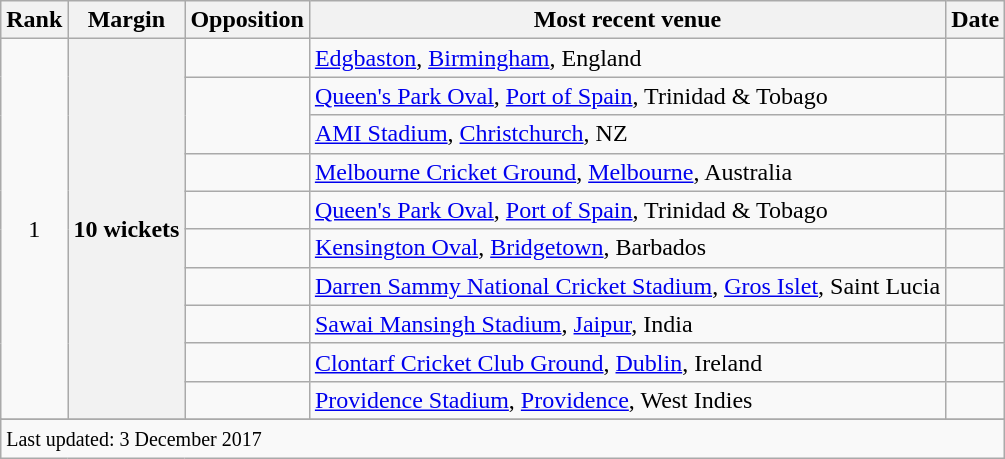<table class="wikitable plainrowheaders sortable">
<tr>
<th scope=col>Rank</th>
<th scope=col>Margin</th>
<th scope=col>Opposition</th>
<th scope=col>Most recent venue</th>
<th scope=col>Date</th>
</tr>
<tr>
<td align=center rowspan=10>1</td>
<th scope=row style=text-align:center rowspan=10>10 wickets</th>
<td></td>
<td><a href='#'>Edgbaston</a>, <a href='#'>Birmingham</a>, England</td>
<td> </td>
</tr>
<tr>
<td rowspan=2></td>
<td><a href='#'>Queen's Park Oval</a>, <a href='#'>Port of Spain</a>, Trinidad & Tobago</td>
<td></td>
</tr>
<tr>
<td><a href='#'>AMI Stadium</a>, <a href='#'>Christchurch</a>, NZ</td>
<td></td>
</tr>
<tr>
<td></td>
<td><a href='#'>Melbourne Cricket Ground</a>, <a href='#'>Melbourne</a>, Australia</td>
<td> </td>
</tr>
<tr>
<td></td>
<td><a href='#'>Queen's Park Oval</a>, <a href='#'>Port of Spain</a>, Trinidad & Tobago</td>
<td></td>
</tr>
<tr>
<td></td>
<td><a href='#'>Kensington Oval</a>, <a href='#'>Bridgetown</a>, Barbados</td>
<td></td>
</tr>
<tr>
<td></td>
<td><a href='#'>Darren Sammy National Cricket Stadium</a>, <a href='#'>Gros Islet</a>, Saint Lucia</td>
<td></td>
</tr>
<tr>
<td></td>
<td><a href='#'>Sawai Mansingh Stadium</a>, <a href='#'>Jaipur</a>, India</td>
<td></td>
</tr>
<tr>
<td></td>
<td><a href='#'>Clontarf Cricket Club Ground</a>, <a href='#'>Dublin</a>, Ireland</td>
<td></td>
</tr>
<tr>
<td></td>
<td><a href='#'>Providence Stadium</a>, <a href='#'>Providence</a>, West Indies</td>
<td></td>
</tr>
<tr>
</tr>
<tr class=sortbottom>
<td colspan=5><small>Last updated: 3 December 2017</small></td>
</tr>
</table>
